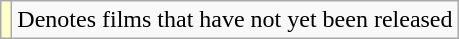<table class="wikitable">
<tr>
<td style="background:#ffc;"></td>
<td>Denotes films that have not yet been released</td>
</tr>
</table>
